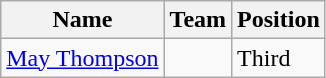<table class="wikitable">
<tr>
<th><strong>Name</strong></th>
<th><strong>Team</strong></th>
<th><strong>Position</strong></th>
</tr>
<tr>
<td><a href='#'>May Thompson</a></td>
<td></td>
<td>Third</td>
</tr>
</table>
